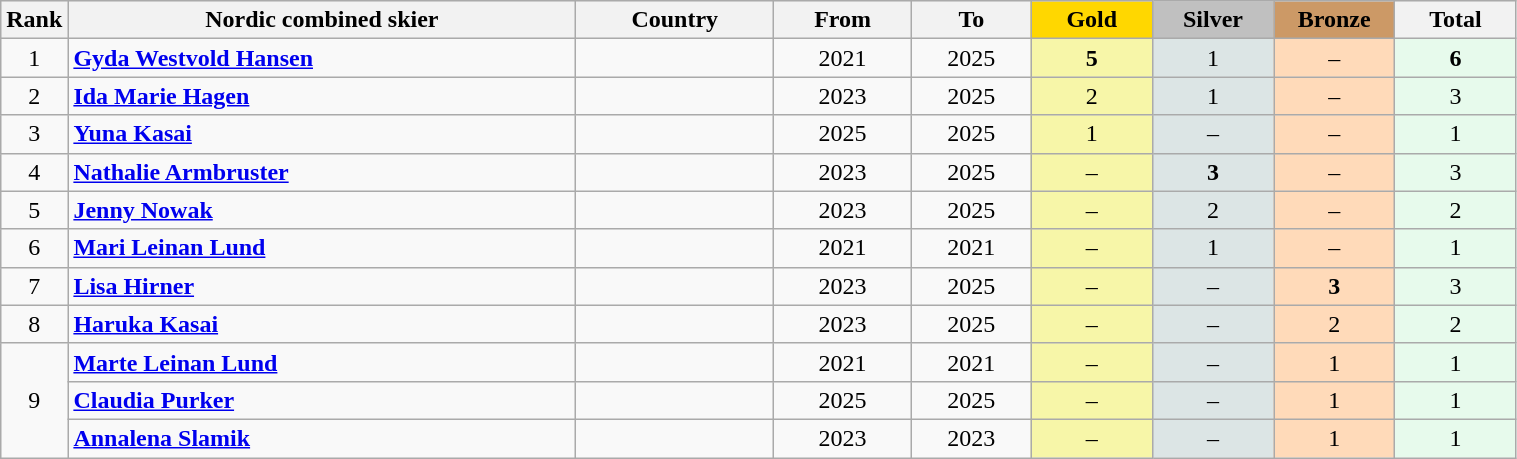<table class="wikitable plainrowheaders" width=80% style="text-align:center;">
<tr style="background-color:#EDEDED;">
<th class="hintergrundfarbe5" style="width:1em">Rank</th>
<th class="hintergrundfarbe5">Nordic combined skier</th>
<th class="hintergrundfarbe5">Country</th>
<th class="hintergrundfarbe5">From</th>
<th class="hintergrundfarbe5">To</th>
<th style="background:    gold; width:8%">Gold</th>
<th style="background:  silver; width:8%">Silver</th>
<th style="background: #CC9966; width:8%">Bronze</th>
<th class="hintergrundfarbe5" style="width:8%">Total</th>
</tr>
<tr>
<td>1</td>
<td align="left"><strong><a href='#'>Gyda Westvold Hansen</a></strong></td>
<td align="left"></td>
<td>2021</td>
<td>2025</td>
<td bgcolor="#F7F6A8"><strong>5</strong></td>
<td bgcolor="#DCE5E5">1</td>
<td bgcolor="#FFDAB9">–</td>
<td bgcolor="#E7FAEC"><strong>6</strong></td>
</tr>
<tr align="center">
<td>2</td>
<td align="left"><strong><a href='#'>Ida Marie Hagen</a></strong></td>
<td align="left"></td>
<td>2023</td>
<td>2025</td>
<td bgcolor="#F7F6A8">2</td>
<td bgcolor="#DCE5E5">1</td>
<td bgcolor="#FFDAB9">–</td>
<td bgcolor="#E7FAEC">3</td>
</tr>
<tr align="center">
<td>3</td>
<td align="left"><strong><a href='#'>Yuna Kasai</a></strong></td>
<td align="left"></td>
<td>2025</td>
<td>2025</td>
<td bgcolor="#F7F6A8">1</td>
<td bgcolor="#DCE5E5">–</td>
<td bgcolor="#FFDAB9">–</td>
<td bgcolor="#E7FAEC">1</td>
</tr>
<tr align="center">
<td>4</td>
<td align="left"><strong><a href='#'>Nathalie Armbruster</a></strong></td>
<td align="left"></td>
<td>2023</td>
<td>2025</td>
<td bgcolor="#F7F6A8">–</td>
<td bgcolor="#DCE5E5"><strong>3</strong></td>
<td bgcolor="#FFDAB9">–</td>
<td bgcolor="#E7FAEC">3</td>
</tr>
<tr align="center">
<td>5</td>
<td align="left"><strong><a href='#'>Jenny Nowak</a></strong></td>
<td align="left"></td>
<td>2023</td>
<td>2025</td>
<td bgcolor="#F7F6A8">–</td>
<td bgcolor="#DCE5E5">2</td>
<td bgcolor="#FFDAB9">–</td>
<td bgcolor="#E7FAEC">2</td>
</tr>
<tr align="center">
<td>6</td>
<td align="left"><strong><a href='#'>Mari Leinan Lund</a></strong></td>
<td align="left"></td>
<td>2021</td>
<td>2021</td>
<td bgcolor="#F7F6A8">–</td>
<td bgcolor="#DCE5E5">1</td>
<td bgcolor="#FFDAB9">–</td>
<td bgcolor="#E7FAEC">1</td>
</tr>
<tr align="center">
<td>7</td>
<td align="left"><strong><a href='#'>Lisa Hirner</a></strong></td>
<td align="left"></td>
<td>2023</td>
<td>2025</td>
<td bgcolor="#F7F6A8">–</td>
<td bgcolor="#DCE5E5">–</td>
<td bgcolor="#FFDAB9"><strong>3</strong></td>
<td bgcolor="#E7FAEC">3</td>
</tr>
<tr align="center">
<td>8</td>
<td align="left"><strong><a href='#'>Haruka Kasai</a></strong></td>
<td align="left"></td>
<td>2023</td>
<td>2025</td>
<td bgcolor="#F7F6A8">–</td>
<td bgcolor="#DCE5E5">–</td>
<td bgcolor="#FFDAB9">2</td>
<td bgcolor="#E7FAEC">2</td>
</tr>
<tr align="center">
<td rowspan="3">9</td>
<td align="left"><strong><a href='#'>Marte Leinan Lund</a></strong></td>
<td align="left"></td>
<td>2021</td>
<td>2021</td>
<td bgcolor="#F7F6A8">–</td>
<td bgcolor="#DCE5E5">–</td>
<td bgcolor="#FFDAB9">1</td>
<td bgcolor="#E7FAEC">1</td>
</tr>
<tr align="center">
<td align="left"><strong><a href='#'>Claudia Purker</a></strong></td>
<td align="left"></td>
<td>2025</td>
<td>2025</td>
<td bgcolor="#F7F6A8">–</td>
<td bgcolor="#DCE5E5">–</td>
<td bgcolor="#FFDAB9">1</td>
<td bgcolor="#E7FAEC">1</td>
</tr>
<tr align="center">
<td align="left"><strong><a href='#'>Annalena Slamik</a></strong></td>
<td align="left"></td>
<td>2023</td>
<td>2023</td>
<td bgcolor="#F7F6A8">–</td>
<td bgcolor="#DCE5E5">–</td>
<td bgcolor="#FFDAB9">1</td>
<td bgcolor="#E7FAEC">1</td>
</tr>
</table>
